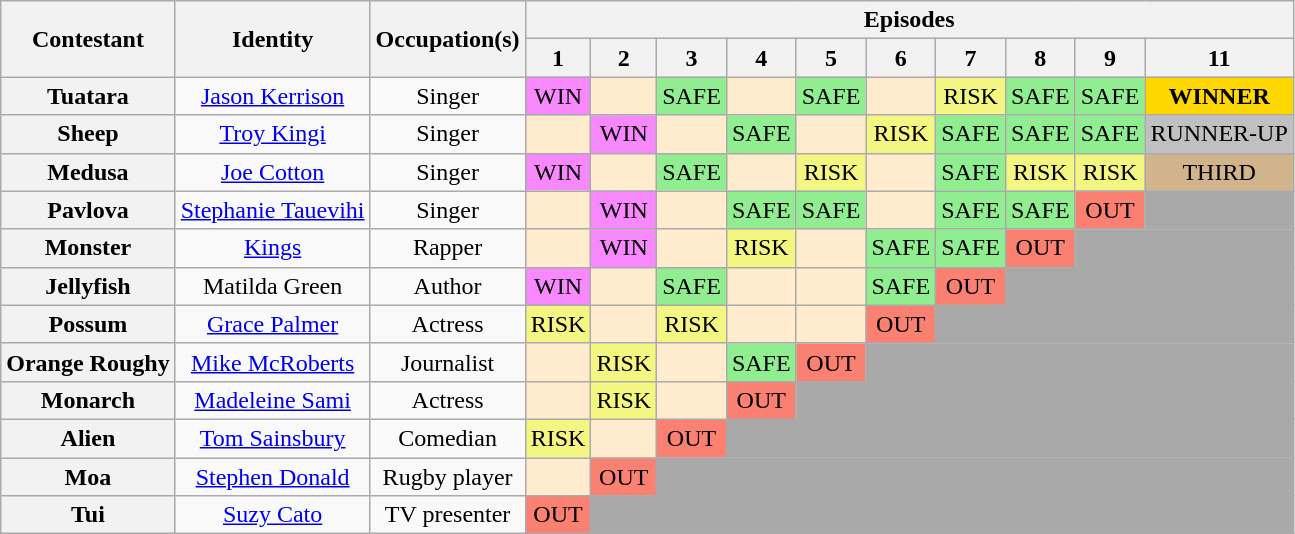<table class="wikitable plainrowheaders" style="text-align: center;">
<tr>
<th rowspan="2">Contestant</th>
<th rowspan="2">Identity</th>
<th rowspan="2">Occupation(s)</th>
<th colspan="11">Episodes</th>
</tr>
<tr>
<th rowspan="1">1</th>
<th rowspan="1">2</th>
<th rowspan="1">3</th>
<th rowspan="1">4</th>
<th rowspan="1">5</th>
<th rowspan="1">6</th>
<th rowspan="1">7</th>
<th rowspan="1">8</th>
<th rowspan="1">9</th>
<th rowspan="1">11</th>
</tr>
<tr>
<th>Tuatara</th>
<td><a href='#'>Jason Kerrison</a></td>
<td>Singer</td>
<td bgcolor=#F888FD>WIN</td>
<td bgcolor="#FFEBCD"></td>
<td bgcolor=lightgreen>SAFE</td>
<td bgcolor="#FFEBCD"></td>
<td bgcolor=lightgreen>SAFE</td>
<td bgcolor="#FFEBCD"></td>
<td bgcolor=#F3F781>RISK</td>
<td bgcolor=lightgreen>SAFE</td>
<td bgcolor=lightgreen>SAFE</td>
<td bgcolor="gold"><strong>WINNER</strong></td>
</tr>
<tr>
<th>Sheep</th>
<td><a href='#'>Troy Kingi</a></td>
<td>Singer</td>
<td bgcolor=#FFEBCD></td>
<td bgcolor=#F888FD>WIN</td>
<td bgcolor=#FFEBCD></td>
<td bgcolor=lightgreen>SAFE</td>
<td bgcolor="#FFEBCD"></td>
<td bgcolor=#F3F781>RISK</td>
<td bgcolor=lightgreen>SAFE</td>
<td bgcolor=lightgreen>SAFE</td>
<td bgcolor=lightgreen>SAFE</td>
<td bgcolor="silver">RUNNER-UP</td>
</tr>
<tr>
<th>Medusa</th>
<td><a href='#'>Joe Cotton</a></td>
<td>Singer</td>
<td bgcolor=#F888FD>WIN</td>
<td bgcolor="#FFEBCD"></td>
<td bgcolor=lightgreen>SAFE</td>
<td bgcolor="#FFEBCD"></td>
<td bgcolor=#F3F781>RISK</td>
<td bgcolor="#FFEBCD"></td>
<td bgcolor=lightgreen>SAFE</td>
<td bgcolor=#F3F781>RISK</td>
<td bgcolor=#F3F781>RISK</td>
<td bgcolor="tan">THIRD</td>
</tr>
<tr>
<th>Pavlova</th>
<td><a href='#'>Stephanie Tauevihi</a></td>
<td>Singer</td>
<td bgcolor=#FFEBCD></td>
<td bgcolor=#F888FD>WIN</td>
<td bgcolor=#FFEBCD></td>
<td bgcolor=lightgreen>SAFE</td>
<td bgcolor=lightgreen>SAFE</td>
<td bgcolor="#FFEBCD"></td>
<td bgcolor=lightgreen>SAFE</td>
<td bgcolor=lightgreen>SAFE</td>
<td bgcolor=salmon>OUT</td>
<td colspan="9" bgcolor="darkgrey"></td>
</tr>
<tr>
<th>Monster</th>
<td><a href='#'>Kings</a></td>
<td>Rapper</td>
<td bgcolor=#FFEBCD></td>
<td bgcolor=#F888FD>WIN</td>
<td bgcolor=#FFEBCD></td>
<td bgcolor=#F3F781>RISK</td>
<td bgcolor="#FFEBCD"></td>
<td bgcolor=lightgreen>SAFE</td>
<td bgcolor=lightgreen>SAFE</td>
<td bgcolor=salmon>OUT</td>
<td colspan="8" bgcolor="darkgrey"></td>
</tr>
<tr>
<th>Jellyfish</th>
<td>Matilda Green</td>
<td>Author</td>
<td bgcolor=#F888FD>WIN</td>
<td bgcolor="#FFEBCD"></td>
<td bgcolor=lightgreen>SAFE</td>
<td bgcolor="#FFEBCD"></td>
<td bgcolor="#FFEBCD"></td>
<td bgcolor=lightgreen>SAFE</td>
<td bgcolor=salmon>OUT</td>
<td colspan="9" bgcolor="darkgrey"></td>
</tr>
<tr>
<th>Possum</th>
<td><a href='#'>Grace Palmer</a></td>
<td>Actress</td>
<td bgcolor=#F3F781>RISK</td>
<td bgcolor="#FFEBCD"></td>
<td bgcolor=#F3F781>RISK</td>
<td bgcolor="#FFEBCD"></td>
<td bgcolor="#FFEBCD"></td>
<td bgcolor=salmon>OUT</td>
<td colspan="9" bgcolor="darkgrey"></td>
</tr>
<tr>
<th>Orange Roughy</th>
<td><a href='#'>Mike McRoberts</a></td>
<td>Journalist</td>
<td bgcolor=#FFEBCD></td>
<td bgcolor=#F3F781>RISK</td>
<td bgcolor=#FFEBCD></td>
<td bgcolor=lightgreen>SAFE</td>
<td bgcolor=salmon>OUT</td>
<td colspan="9" bgcolor="darkgrey"></td>
</tr>
<tr>
<th>Monarch</th>
<td><a href='#'>Madeleine Sami</a></td>
<td>Actress</td>
<td bgcolor=#FFEBCD></td>
<td bgcolor=#F3F781>RISK</td>
<td bgcolor=#FFEBCD></td>
<td bgcolor=salmon>OUT</td>
<td colspan="9" bgcolor="darkgrey"></td>
</tr>
<tr>
<th>Alien</th>
<td><a href='#'>Tom Sainsbury</a></td>
<td>Comedian</td>
<td bgcolor=#F3F781>RISK</td>
<td bgcolor="#FFEBCD"></td>
<td bgcolor=salmon>OUT</td>
<td colspan="9" bgcolor="darkgrey"></td>
</tr>
<tr>
<th>Moa</th>
<td><a href='#'>Stephen Donald</a></td>
<td>Rugby player</td>
<td bgcolor=#FFEBCD></td>
<td bgcolor=salmon>OUT</td>
<td colspan="9" bgcolor="darkgrey"></td>
</tr>
<tr>
<th>Tui</th>
<td><a href='#'>Suzy Cato</a></td>
<td>TV presenter</td>
<td bgcolor=salmon>OUT</td>
<td colspan="10" bgcolor="darkgrey"></td>
</tr>
</table>
